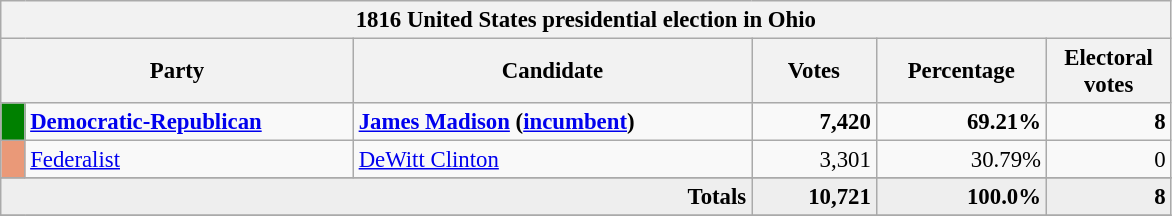<table class="wikitable" style="font-size: 95%;">
<tr>
<th colspan="6">1816 United States presidential election in Ohio</th>
</tr>
<tr>
<th colspan="2" style="width: 15em">Party</th>
<th style="width: 17em">Candidate</th>
<th style="width: 5em">Votes</th>
<th style="width: 7em">Percentage</th>
<th style="width: 5em">Electoral votes</th>
</tr>
<tr>
<th style="background-color:#008000; width: 3px"></th>
<td style="width: 130px"><strong><a href='#'>Democratic-Republican</a></strong></td>
<td><strong><a href='#'>James Madison</a> (<a href='#'>incumbent</a>)</strong></td>
<td align="right"><strong>7,420</strong></td>
<td align="right"><strong>69.21%</strong></td>
<td align="right"><strong>8</strong></td>
</tr>
<tr>
<th style="background-color:#EA9978; width: 3px"></th>
<td style="width: 130px"><a href='#'>Federalist</a></td>
<td><a href='#'>DeWitt Clinton</a></td>
<td align="right">3,301</td>
<td align="right">30.79%</td>
<td align="right">0</td>
</tr>
<tr>
</tr>
<tr bgcolor="#EEEEEE">
<td colspan="3" align="right"><strong>Totals</strong></td>
<td align="right"><strong>10,721</strong></td>
<td align="right"><strong>100.0%</strong></td>
<td align="right"><strong>8</strong></td>
</tr>
<tr>
</tr>
</table>
